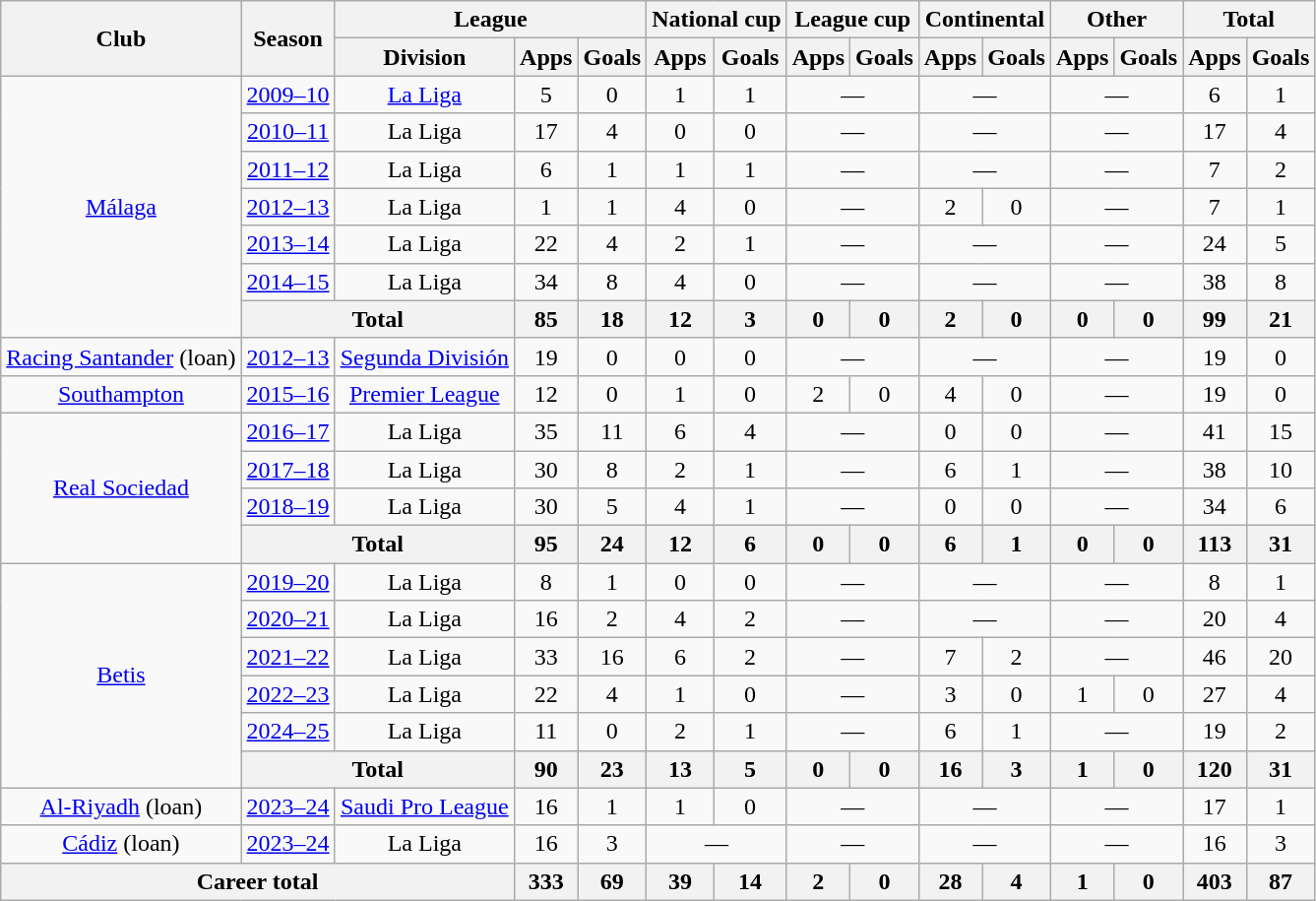<table class="wikitable" style="text-align:center">
<tr>
<th rowspan="2">Club</th>
<th rowspan="2">Season</th>
<th colspan="3">League</th>
<th colspan="2">National cup</th>
<th colspan="2">League cup</th>
<th colspan="2">Continental</th>
<th colspan="2">Other</th>
<th colspan="2">Total</th>
</tr>
<tr>
<th>Division</th>
<th>Apps</th>
<th>Goals</th>
<th>Apps</th>
<th>Goals</th>
<th>Apps</th>
<th>Goals</th>
<th>Apps</th>
<th>Goals</th>
<th>Apps</th>
<th>Goals</th>
<th>Apps</th>
<th>Goals</th>
</tr>
<tr>
<td rowspan="7"><a href='#'>Málaga</a></td>
<td><a href='#'>2009–10</a></td>
<td><a href='#'>La Liga</a></td>
<td>5</td>
<td>0</td>
<td>1</td>
<td>1</td>
<td colspan="2">—</td>
<td colspan="2">—</td>
<td colspan="2">—</td>
<td>6</td>
<td>1</td>
</tr>
<tr>
<td><a href='#'>2010–11</a></td>
<td>La Liga</td>
<td>17</td>
<td>4</td>
<td>0</td>
<td>0</td>
<td colspan="2">—</td>
<td colspan="2">—</td>
<td colspan="2">—</td>
<td>17</td>
<td>4</td>
</tr>
<tr>
<td><a href='#'>2011–12</a></td>
<td>La Liga</td>
<td>6</td>
<td>1</td>
<td>1</td>
<td>1</td>
<td colspan="2">—</td>
<td colspan="2">—</td>
<td colspan="2">—</td>
<td>7</td>
<td>2</td>
</tr>
<tr>
<td><a href='#'>2012–13</a></td>
<td>La Liga</td>
<td>1</td>
<td>1</td>
<td>4</td>
<td>0</td>
<td colspan="2">—</td>
<td>2</td>
<td>0</td>
<td colspan="2">—</td>
<td>7</td>
<td>1</td>
</tr>
<tr>
<td><a href='#'>2013–14</a></td>
<td>La Liga</td>
<td>22</td>
<td>4</td>
<td>2</td>
<td>1</td>
<td colspan="2">—</td>
<td colspan="2">—</td>
<td colspan="2">—</td>
<td>24</td>
<td>5</td>
</tr>
<tr>
<td><a href='#'>2014–15</a></td>
<td>La Liga</td>
<td>34</td>
<td>8</td>
<td>4</td>
<td>0</td>
<td colspan="2">—</td>
<td colspan="2">—</td>
<td colspan="2">—</td>
<td>38</td>
<td>8</td>
</tr>
<tr>
<th colspan="2">Total</th>
<th>85</th>
<th>18</th>
<th>12</th>
<th>3</th>
<th>0</th>
<th>0</th>
<th>2</th>
<th>0</th>
<th>0</th>
<th>0</th>
<th>99</th>
<th>21</th>
</tr>
<tr>
<td><a href='#'>Racing Santander</a> (loan)</td>
<td><a href='#'>2012–13</a></td>
<td><a href='#'>Segunda División</a></td>
<td>19</td>
<td>0</td>
<td>0</td>
<td>0</td>
<td colspan="2">—</td>
<td colspan="2">—</td>
<td colspan="2">—</td>
<td>19</td>
<td>0</td>
</tr>
<tr>
<td><a href='#'>Southampton</a></td>
<td><a href='#'>2015–16</a></td>
<td><a href='#'>Premier League</a></td>
<td>12</td>
<td>0</td>
<td>1</td>
<td>0</td>
<td>2</td>
<td>0</td>
<td>4</td>
<td>0</td>
<td colspan="2">—</td>
<td>19</td>
<td>0</td>
</tr>
<tr>
<td rowspan="4"><a href='#'>Real Sociedad</a></td>
<td><a href='#'>2016–17</a></td>
<td>La Liga</td>
<td>35</td>
<td>11</td>
<td>6</td>
<td>4</td>
<td colspan="2">—</td>
<td>0</td>
<td>0</td>
<td colspan="2">—</td>
<td>41</td>
<td>15</td>
</tr>
<tr>
<td><a href='#'>2017–18</a></td>
<td>La Liga</td>
<td>30</td>
<td>8</td>
<td>2</td>
<td>1</td>
<td colspan="2">—</td>
<td>6</td>
<td>1</td>
<td colspan="2">—</td>
<td>38</td>
<td>10</td>
</tr>
<tr>
<td><a href='#'>2018–19</a></td>
<td>La Liga</td>
<td>30</td>
<td>5</td>
<td>4</td>
<td>1</td>
<td colspan="2">—</td>
<td>0</td>
<td>0</td>
<td colspan="2">—</td>
<td>34</td>
<td>6</td>
</tr>
<tr>
<th colspan="2">Total</th>
<th>95</th>
<th>24</th>
<th>12</th>
<th>6</th>
<th>0</th>
<th>0</th>
<th>6</th>
<th>1</th>
<th>0</th>
<th>0</th>
<th>113</th>
<th>31</th>
</tr>
<tr>
<td rowspan="6"><a href='#'>Betis</a></td>
<td><a href='#'>2019–20</a></td>
<td>La Liga</td>
<td>8</td>
<td>1</td>
<td>0</td>
<td>0</td>
<td colspan="2">—</td>
<td colspan="2">—</td>
<td colspan="2">—</td>
<td>8</td>
<td>1</td>
</tr>
<tr>
<td><a href='#'>2020–21</a></td>
<td>La Liga</td>
<td>16</td>
<td>2</td>
<td>4</td>
<td>2</td>
<td colspan="2">—</td>
<td colspan="2">—</td>
<td colspan="2">—</td>
<td>20</td>
<td>4</td>
</tr>
<tr>
<td><a href='#'>2021–22</a></td>
<td>La Liga</td>
<td>33</td>
<td>16</td>
<td>6</td>
<td>2</td>
<td colspan="2">—</td>
<td>7</td>
<td>2</td>
<td colspan="2">—</td>
<td>46</td>
<td>20</td>
</tr>
<tr>
<td><a href='#'>2022–23</a></td>
<td>La Liga</td>
<td>22</td>
<td>4</td>
<td>1</td>
<td>0</td>
<td colspan="2">—</td>
<td>3</td>
<td>0</td>
<td>1</td>
<td>0</td>
<td>27</td>
<td>4</td>
</tr>
<tr>
<td><a href='#'>2024–25</a></td>
<td>La Liga</td>
<td>11</td>
<td>0</td>
<td>2</td>
<td>1</td>
<td colspan="2">—</td>
<td>6</td>
<td>1</td>
<td colspan="2">—</td>
<td>19</td>
<td>2</td>
</tr>
<tr>
<th colspan="2">Total</th>
<th>90</th>
<th>23</th>
<th>13</th>
<th>5</th>
<th>0</th>
<th>0</th>
<th>16</th>
<th>3</th>
<th>1</th>
<th>0</th>
<th>120</th>
<th>31</th>
</tr>
<tr>
<td><a href='#'>Al-Riyadh</a> (loan)</td>
<td><a href='#'>2023–24</a></td>
<td><a href='#'>Saudi Pro League</a></td>
<td>16</td>
<td>1</td>
<td>1</td>
<td>0</td>
<td colspan="2">—</td>
<td colspan="2">—</td>
<td colspan="2">—</td>
<td>17</td>
<td>1</td>
</tr>
<tr>
<td><a href='#'>Cádiz</a> (loan)</td>
<td><a href='#'>2023–24</a></td>
<td>La Liga</td>
<td>16</td>
<td>3</td>
<td colspan="2">—</td>
<td colspan="2">—</td>
<td colspan="2">—</td>
<td colspan="2">—</td>
<td>16</td>
<td>3</td>
</tr>
<tr>
<th colspan="3">Career total</th>
<th>333</th>
<th>69</th>
<th>39</th>
<th>14</th>
<th>2</th>
<th>0</th>
<th>28</th>
<th>4</th>
<th>1</th>
<th>0</th>
<th>403</th>
<th>87</th>
</tr>
</table>
